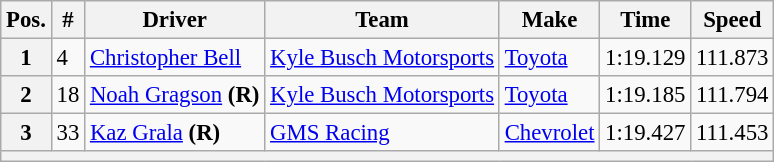<table class="wikitable" style="font-size:95%">
<tr>
<th>Pos.</th>
<th>#</th>
<th>Driver</th>
<th>Team</th>
<th>Make</th>
<th>Time</th>
<th>Speed</th>
</tr>
<tr>
<th>1</th>
<td>4</td>
<td><a href='#'>Christopher Bell</a></td>
<td><a href='#'>Kyle Busch Motorsports</a></td>
<td><a href='#'>Toyota</a></td>
<td>1:19.129</td>
<td>111.873</td>
</tr>
<tr>
<th>2</th>
<td>18</td>
<td><a href='#'>Noah Gragson</a> <strong>(R)</strong></td>
<td><a href='#'>Kyle Busch Motorsports</a></td>
<td><a href='#'>Toyota</a></td>
<td>1:19.185</td>
<td>111.794</td>
</tr>
<tr>
<th>3</th>
<td>33</td>
<td><a href='#'>Kaz Grala</a> <strong>(R)</strong></td>
<td><a href='#'>GMS Racing</a></td>
<td><a href='#'>Chevrolet</a></td>
<td>1:19.427</td>
<td>111.453</td>
</tr>
<tr>
<th colspan="7"></th>
</tr>
</table>
